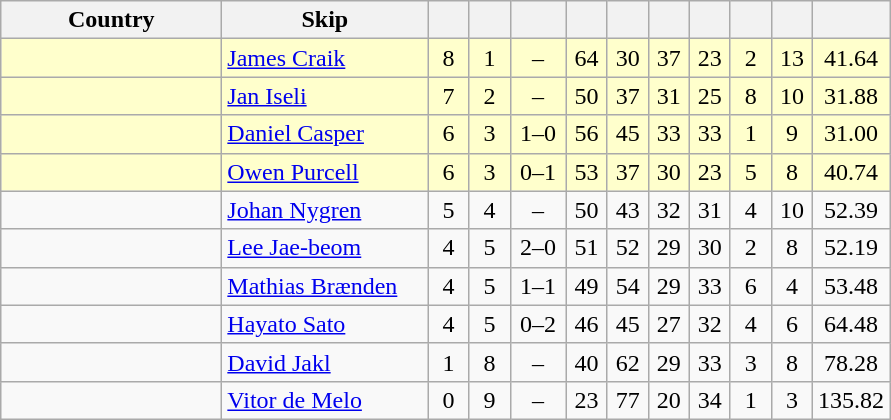<table class=wikitable style="text-align:center;">
<tr>
<th width=140>Country</th>
<th width=130>Skip</th>
<th width=20></th>
<th width=20></th>
<th width=30></th>
<th width=20></th>
<th width=20></th>
<th width=20></th>
<th width=20></th>
<th width=20></th>
<th width=20></th>
<th width=20></th>
</tr>
<tr bgcolor=#ffffcc>
<td style="text-align:left;"></td>
<td style="text-align:left;"><a href='#'>James Craik</a></td>
<td>8</td>
<td>1</td>
<td>–</td>
<td>64</td>
<td>30</td>
<td>37</td>
<td>23</td>
<td>2</td>
<td>13</td>
<td>41.64</td>
</tr>
<tr bgcolor=#ffffcc>
<td style="text-align:left;"></td>
<td style="text-align:left;"><a href='#'>Jan Iseli</a></td>
<td>7</td>
<td>2</td>
<td>–</td>
<td>50</td>
<td>37</td>
<td>31</td>
<td>25</td>
<td>8</td>
<td>10</td>
<td>31.88</td>
</tr>
<tr bgcolor=#ffffcc>
<td style="text-align:left;"></td>
<td style="text-align:left;"><a href='#'>Daniel Casper</a></td>
<td>6</td>
<td>3</td>
<td>1–0</td>
<td>56</td>
<td>45</td>
<td>33</td>
<td>33</td>
<td>1</td>
<td>9</td>
<td>31.00</td>
</tr>
<tr bgcolor=#ffffcc>
<td style="text-align:left;"></td>
<td style="text-align:left;"><a href='#'>Owen Purcell</a></td>
<td>6</td>
<td>3</td>
<td>0–1</td>
<td>53</td>
<td>37</td>
<td>30</td>
<td>23</td>
<td>5</td>
<td>8</td>
<td>40.74</td>
</tr>
<tr>
<td style="text-align:left;"></td>
<td style="text-align:left;"><a href='#'>Johan Nygren</a></td>
<td>5</td>
<td>4</td>
<td>–</td>
<td>50</td>
<td>43</td>
<td>32</td>
<td>31</td>
<td>4</td>
<td>10</td>
<td>52.39</td>
</tr>
<tr>
<td style="text-align:left;"></td>
<td style="text-align:left;"><a href='#'>Lee Jae-beom</a></td>
<td>4</td>
<td>5</td>
<td>2–0</td>
<td>51</td>
<td>52</td>
<td>29</td>
<td>30</td>
<td>2</td>
<td>8</td>
<td>52.19</td>
</tr>
<tr>
<td style="text-align:left;"></td>
<td style="text-align:left;"><a href='#'>Mathias Brænden</a></td>
<td>4</td>
<td>5</td>
<td>1–1</td>
<td>49</td>
<td>54</td>
<td>29</td>
<td>33</td>
<td>6</td>
<td>4</td>
<td>53.48</td>
</tr>
<tr>
<td style="text-align:left;"></td>
<td style="text-align:left;"><a href='#'>Hayato Sato</a></td>
<td>4</td>
<td>5</td>
<td>0–2</td>
<td>46</td>
<td>45</td>
<td>27</td>
<td>32</td>
<td>4</td>
<td>6</td>
<td>64.48</td>
</tr>
<tr>
<td style="text-align:left;"></td>
<td style="text-align:left;"><a href='#'>David Jakl</a></td>
<td>1</td>
<td>8</td>
<td>–</td>
<td>40</td>
<td>62</td>
<td>29</td>
<td>33</td>
<td>3</td>
<td>8</td>
<td>78.28</td>
</tr>
<tr>
<td style="text-align:left;"></td>
<td style="text-align:left;"><a href='#'>Vitor de Melo</a></td>
<td>0</td>
<td>9</td>
<td>–</td>
<td>23</td>
<td>77</td>
<td>20</td>
<td>34</td>
<td>1</td>
<td>3</td>
<td>135.82</td>
</tr>
</table>
